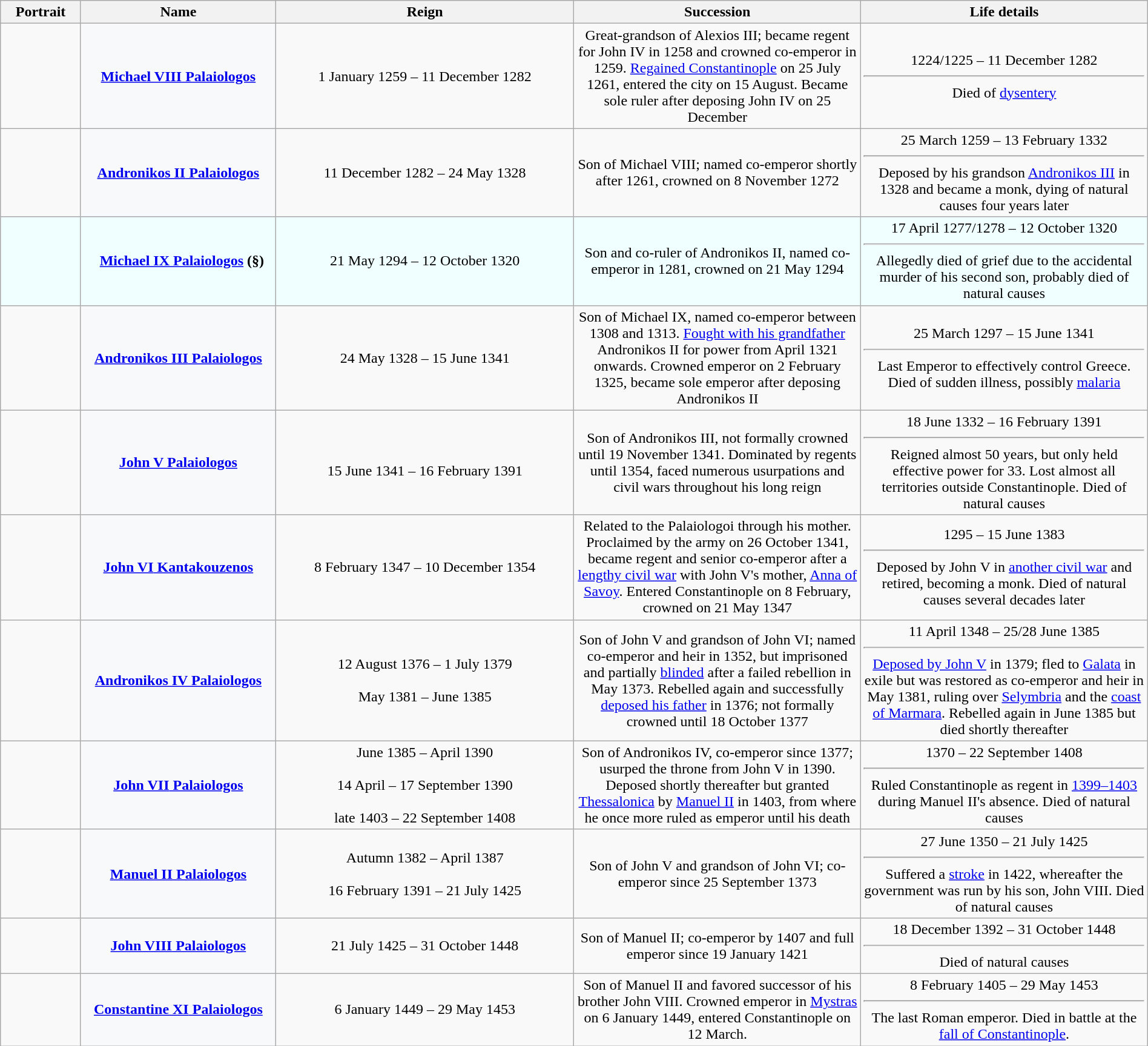<table class="wikitable plainrowheaders" style="width:100%; text-align:center">
<tr>
<th scope=col width="7%">Portrait</th>
<th scope=col width="17%">Name</th>
<th scope=col width="26%">Reign</th>
<th scope=col width="25%">Succession</th>
<th scope=col width="25%">Life details</th>
</tr>
<tr>
<td></td>
<th scope=row style="text-align:center; background:#F8F9FA"><a href='#'><strong>Michael VIII</strong> Palaiologos</a><br></th>
<td>1 January 1259 – 11 December 1282<br></td>
<td>Great-grandson of Alexios III; became regent for John IV in 1258 and crowned co-emperor in 1259. <a href='#'>Regained Constantinople</a> on 25 July 1261, entered the city on 15 August. Became sole ruler after deposing John IV on 25 December</td>
<td>1224/1225 – 11 December 1282<br><hr>Died of <a href='#'>dysentery</a></td>
</tr>
<tr>
<td></td>
<th scope=row style="text-align:center; background:#F8F9FA"><a href='#'><strong>Andronikos II</strong> Palaiologos</a><br></th>
<td>11 December 1282 – 24 May 1328<br></td>
<td>Son of Michael VIII; named co-emperor shortly after 1261, crowned on 8 November 1272</td>
<td>25 March 1259 – 13 February 1332<br><hr>Deposed by his grandson <a href='#'>Andronikos III</a> in 1328 and became a monk, dying of natural causes four years later</td>
</tr>
<tr>
<td style="background:#F0FFFF"><br></td>
<th scope=row style="text-align:center; background:#F0FFFF">  <a href='#'><strong>Michael IX</strong> Palaiologos</a> (§)<br></th>
<td style="background:#F0FFFF">21 May 1294 – 12 October 1320<br></td>
<td style="background:#F0FFFF">Son and co-ruler of Andronikos II, named co-emperor in 1281, crowned on 21 May 1294</td>
<td style="background:#F0FFFF">17 April 1277/1278 – 12 October 1320<br><hr>Allegedly died of grief due to the accidental murder of his second son, probably died of natural causes</td>
</tr>
<tr>
<td></td>
<th scope=row style="text-align:center; background:#F8F9FA"><a href='#'><strong>Andronikos III</strong> Palaiologos</a><br></th>
<td>24 May 1328 – 15 June 1341<br></td>
<td>Son of Michael IX, named co-emperor between 1308 and 1313. <a href='#'>Fought with his grandfather</a> Andronikos II for power from April 1321 onwards. Crowned emperor on 2 February 1325, became sole emperor after deposing Andronikos II</td>
<td>25 March 1297 – 15 June 1341<br><hr>Last Emperor to effectively control Greece. Died of sudden illness, possibly <a href='#'>malaria</a></td>
</tr>
<tr>
<td><br></td>
<th scope=row style="text-align:center; background:#F8F9FA"><a href='#'><strong>John V</strong> Palaiologos</a><br></th>
<td><br>15 June 1341 – 16 February 1391<br></td>
<td>Son of Andronikos III, not formally crowned until 19 November 1341. Dominated by regents until 1354, faced numerous usurpations and civil wars throughout his long reign</td>
<td>18 June 1332 – 16 February 1391<br><hr>Reigned almost 50 years, but only held effective power for 33. Lost almost all territories outside Constantinople. Died of natural causes</td>
</tr>
<tr>
<td></td>
<th scope=row style="text-align:center; background:#F8F9FA"><a href='#'><strong>John VI</strong> Kantakouzenos</a><br></th>
<td>8 February 1347 – 10 December 1354<br></td>
<td>Related to the Palaiologoi through his mother. Proclaimed by the army on 26 October 1341, became regent and senior co-emperor after a <a href='#'>lengthy civil war</a> with John V's mother, <a href='#'>Anna of Savoy</a>. Entered Constantinople on 8 February, crowned on 21 May 1347</td>
<td> 1295 – 15 June 1383<br><hr>Deposed by John V in <a href='#'>another civil war</a> and retired, becoming a monk. Died of natural causes several decades later</td>
</tr>
<tr>
<td><br></td>
<th scope=row style="text-align:center; background:#F8F9FA"><a href='#'><strong>Andronikos IV</strong> Palaiologos</a><br></th>
<td>12 August 1376 – 1 July 1379<br><br>May 1381 – June 1385<br></td>
<td>Son of John V and grandson of John VI; named co-emperor and heir in 1352, but imprisoned and partially <a href='#'>blinded</a> after a failed rebellion in May 1373. Rebelled again and successfully <a href='#'>deposed his father</a> in 1376; not formally crowned until 18 October 1377</td>
<td>11 April 1348 – 25/28 June 1385<br><hr><a href='#'>Deposed by John V</a> in 1379; fled to <a href='#'>Galata</a> in exile but was restored as co-emperor and heir in May 1381, ruling over <a href='#'>Selymbria</a> and the <a href='#'>coast of Marmara</a>. Rebelled again in June 1385 but died shortly thereafter</td>
</tr>
<tr>
<td><br></td>
<th scope=row style="text-align:center; background:#F8F9FA"><a href='#'><strong>John VII</strong> Palaiologos</a><br></th>
<td>June 1385 – April 1390<br><br>14 April – 17 September 1390<br><br>late 1403 – 22 September 1408<br></td>
<td>Son of Andronikos IV, co-emperor since 1377; usurped the throne from John V in 1390. Deposed shortly thereafter but granted <a href='#'>Thessalonica</a> by <a href='#'>Manuel II</a> in 1403, from where he once more ruled as emperor until his death</td>
<td>1370 – 22 September 1408<br><hr>Ruled Constantinople as regent in <a href='#'>1399–1403</a> during Manuel II's absence. Died of natural causes</td>
</tr>
<tr>
<td><br></td>
<th scope=row style="text-align:center; background:#F8F9FA"><a href='#'><strong>Manuel II</strong> Palaiologos</a><br></th>
<td>Autumn 1382 – April 1387<br><br>16 February 1391 – 21 July 1425<br></td>
<td>Son of John V and grandson of John VI; co-emperor since 25 September 1373</td>
<td>27 June 1350 – 21 July 1425<br><hr>Suffered a <a href='#'>stroke</a> in 1422, whereafter the government was run by his son, John VIII. Died of natural causes</td>
</tr>
<tr>
<td><br></td>
<th scope=row style="text-align:center; background:#F8F9FA"><a href='#'><strong>John VIII</strong> Palaiologos</a><br></th>
<td>21 July 1425 – 31 October 1448<br></td>
<td>Son of Manuel II; co-emperor by 1407 and full emperor since 19 January 1421</td>
<td>18 December 1392 – 31 October 1448<br><hr> Died of natural causes</td>
</tr>
<tr>
<td></td>
<th scope=row style="text-align:center; background:#F8F9FA"><a href='#'><strong>Constantine XI</strong> Palaiologos</a><br></th>
<td>6 January 1449 – 29 May 1453<br></td>
<td>Son of Manuel II and favored successor of his brother John VIII. Crowned emperor in <a href='#'>Mystras</a> on 6 January 1449, entered Constantinople on 12 March.</td>
<td>8 February 1405 – 29 May 1453<br><hr>The last Roman emperor. Died in battle at the <a href='#'>fall of Constantinople</a>.</td>
</tr>
</table>
